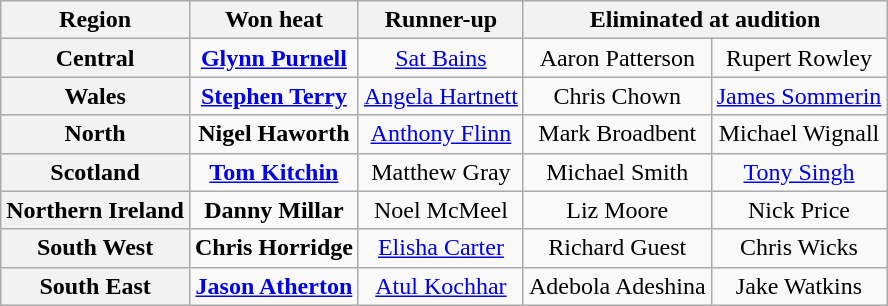<table class="wikitable plainrowheaders sortable" style="text-align:center;">
<tr>
<th scope="col">Region</th>
<th scope="col">Won heat</th>
<th scope="col">Runner-up</th>
<th colspan="2" scope="colgroup">Eliminated at audition</th>
</tr>
<tr>
<th scope="row">Central</th>
<td><strong><a href='#'>Glynn Purnell</a></strong></td>
<td><a href='#'>Sat Bains</a></td>
<td>Aaron Patterson</td>
<td>Rupert Rowley</td>
</tr>
<tr>
<th scope="row">Wales</th>
<td><strong><a href='#'>Stephen Terry</a></strong></td>
<td><a href='#'>Angela Hartnett</a></td>
<td>Chris Chown</td>
<td><a href='#'>James Sommerin</a></td>
</tr>
<tr>
<th scope="row">North</th>
<td><strong>Nigel Haworth</strong></td>
<td><a href='#'>Anthony Flinn</a></td>
<td>Mark Broadbent</td>
<td>Michael Wignall</td>
</tr>
<tr>
<th scope="row">Scotland</th>
<td><strong><a href='#'>Tom Kitchin</a></strong></td>
<td>Matthew Gray</td>
<td>Michael Smith</td>
<td><a href='#'>Tony Singh</a></td>
</tr>
<tr>
<th scope="row">Northern Ireland</th>
<td><strong>Danny Millar</strong></td>
<td>Noel McMeel</td>
<td>Liz Moore</td>
<td>Nick Price</td>
</tr>
<tr>
<th scope="row">South West</th>
<td><strong>Chris Horridge</strong></td>
<td><a href='#'>Elisha Carter</a></td>
<td>Richard Guest</td>
<td>Chris Wicks</td>
</tr>
<tr>
<th scope="row">South East</th>
<td><strong><a href='#'>Jason Atherton</a></strong></td>
<td><a href='#'>Atul Kochhar</a></td>
<td>Adebola Adeshina</td>
<td>Jake Watkins</td>
</tr>
</table>
